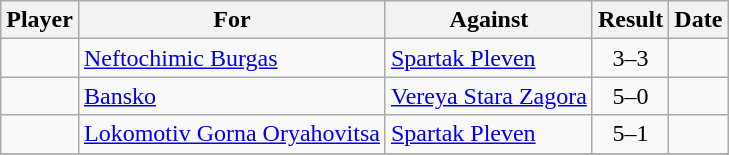<table class="wikitable sortable">
<tr>
<th>Player</th>
<th>For</th>
<th>Against</th>
<th style="text-align:center">Result</th>
<th>Date</th>
</tr>
<tr>
<td> </td>
<td><a href='#'>Neftochimic Burgas</a></td>
<td><a href='#'>Spartak Pleven</a></td>
<td style="text-align:center;">3–3</td>
<td></td>
</tr>
<tr>
<td> </td>
<td><a href='#'>Bansko</a></td>
<td><a href='#'>Vereya Stara Zagora</a></td>
<td style="text-align:center;">5–0</td>
<td></td>
</tr>
<tr>
<td> </td>
<td><a href='#'>Lokomotiv Gorna Oryahovitsa</a></td>
<td><a href='#'>Spartak Pleven</a></td>
<td style="text-align:center;">5–1</td>
<td></td>
</tr>
<tr>
</tr>
</table>
